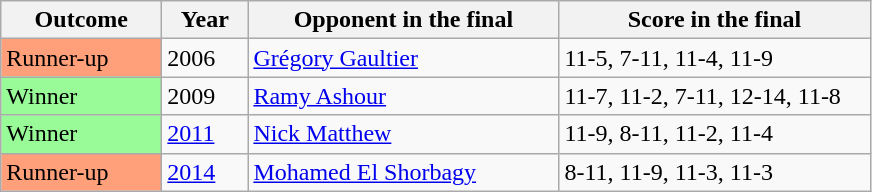<table class="sortable wikitable">
<tr>
<th width="100">Outcome</th>
<th width="50">Year</th>
<th width="200">Opponent in the final</th>
<th width="200">Score in the final</th>
</tr>
<tr>
<td bgcolor="ffa07a">Runner-up</td>
<td>2006</td>
<td>   <a href='#'>Grégory Gaultier</a></td>
<td>11-5, 7-11, 11-4, 11-9</td>
</tr>
<tr>
<td bgcolor="98FB98">Winner</td>
<td>2009</td>
<td>   <a href='#'>Ramy Ashour</a></td>
<td>11-7, 11-2, 7-11, 12-14, 11-8</td>
</tr>
<tr>
<td bgcolor="98FB98">Winner</td>
<td><a href='#'>2011</a></td>
<td>   <a href='#'>Nick Matthew</a></td>
<td>11-9, 8-11, 11-2, 11-4</td>
</tr>
<tr>
<td bgcolor="ffa07a">Runner-up</td>
<td><a href='#'>2014</a></td>
<td>   <a href='#'>Mohamed El Shorbagy</a></td>
<td>8-11, 11-9, 11-3, 11-3</td>
</tr>
</table>
